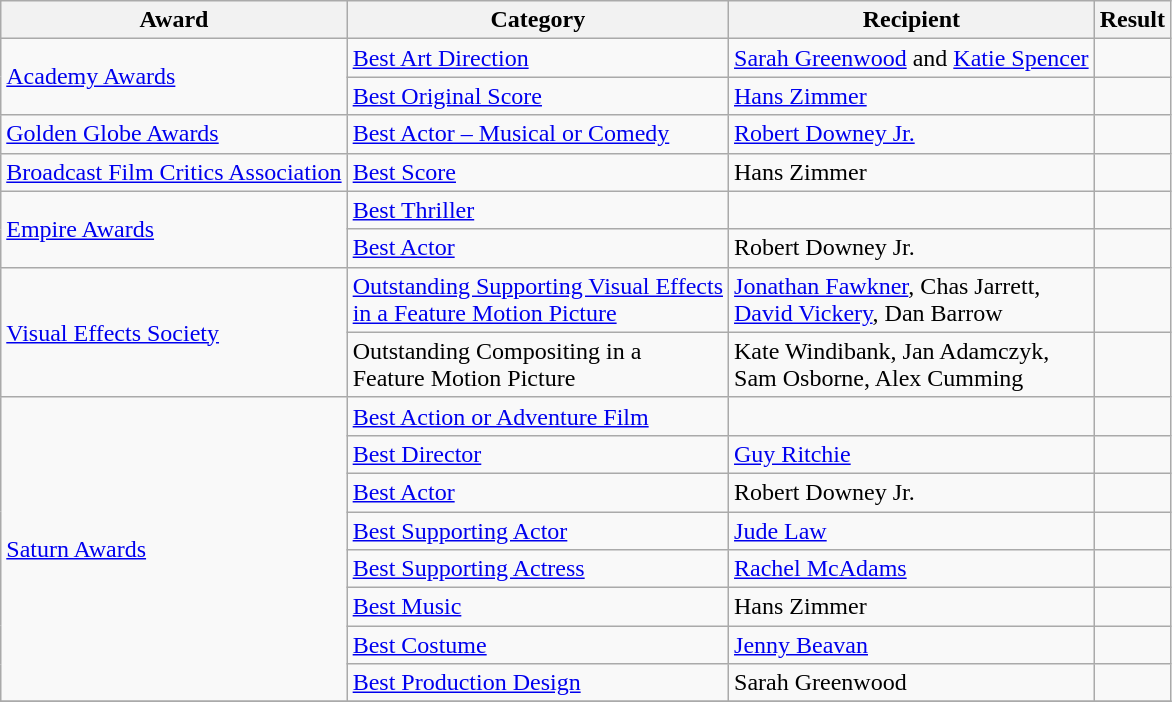<table class="wikitable plainrowheaders sortable">
<tr>
<th scope="col">Award</th>
<th scope="col">Category</th>
<th scope="col">Recipient</th>
<th scope="col">Result</th>
</tr>
<tr>
<td rowspan="2"><a href='#'>Academy Awards</a></td>
<td><a href='#'>Best Art Direction</a></td>
<td><a href='#'>Sarah Greenwood</a> and <a href='#'>Katie Spencer</a></td>
<td></td>
</tr>
<tr>
<td><a href='#'>Best Original Score</a></td>
<td><a href='#'>Hans Zimmer</a></td>
<td></td>
</tr>
<tr>
<td><a href='#'>Golden Globe Awards</a></td>
<td><a href='#'>Best Actor – Musical or Comedy</a></td>
<td><a href='#'>Robert Downey Jr.</a></td>
<td></td>
</tr>
<tr>
<td><a href='#'>Broadcast Film Critics Association</a></td>
<td><a href='#'>Best Score</a></td>
<td>Hans Zimmer</td>
<td></td>
</tr>
<tr>
<td rowspan="2"><a href='#'>Empire Awards</a></td>
<td><a href='#'>Best Thriller</a></td>
<td></td>
<td></td>
</tr>
<tr>
<td><a href='#'>Best Actor</a></td>
<td>Robert Downey Jr.</td>
<td></td>
</tr>
<tr>
<td rowspan="2"><a href='#'>Visual Effects Society</a></td>
<td><a href='#'>Outstanding Supporting Visual Effects<br> in a Feature Motion Picture</a></td>
<td><a href='#'>Jonathan Fawkner</a>, Chas Jarrett,<br> <a href='#'>David Vickery</a>, Dan Barrow</td>
<td></td>
</tr>
<tr>
<td>Outstanding Compositing in a <br>Feature Motion Picture</td>
<td>Kate Windibank, Jan Adamczyk,<br> Sam Osborne, Alex Cumming</td>
<td></td>
</tr>
<tr>
<td rowspan="8"><a href='#'>Saturn Awards</a></td>
<td><a href='#'>Best Action or Adventure Film</a></td>
<td></td>
<td></td>
</tr>
<tr>
<td><a href='#'>Best Director</a></td>
<td><a href='#'>Guy Ritchie</a></td>
<td></td>
</tr>
<tr>
<td><a href='#'>Best Actor</a></td>
<td>Robert Downey Jr.</td>
<td></td>
</tr>
<tr>
<td><a href='#'>Best Supporting Actor</a></td>
<td><a href='#'>Jude Law</a></td>
<td></td>
</tr>
<tr>
<td><a href='#'>Best Supporting Actress</a></td>
<td><a href='#'>Rachel McAdams</a></td>
<td></td>
</tr>
<tr>
<td><a href='#'>Best Music</a></td>
<td>Hans Zimmer</td>
<td></td>
</tr>
<tr>
<td><a href='#'>Best Costume</a></td>
<td><a href='#'>Jenny Beavan</a></td>
<td></td>
</tr>
<tr>
<td><a href='#'>Best Production Design</a></td>
<td>Sarah Greenwood</td>
<td></td>
</tr>
<tr>
</tr>
</table>
